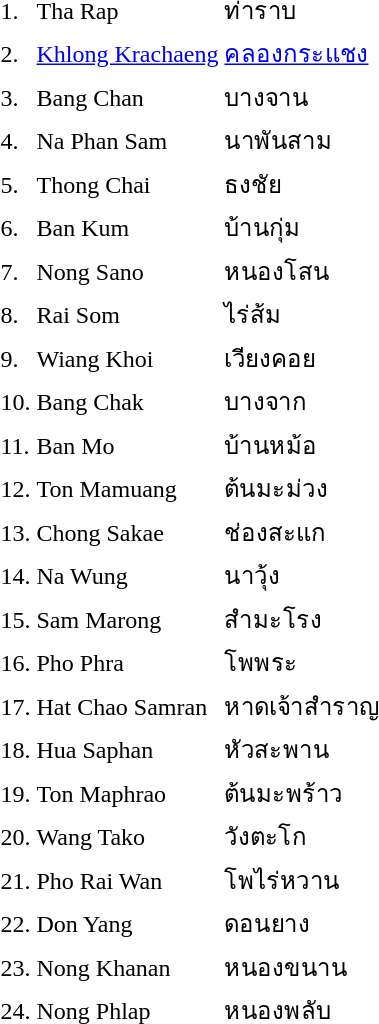<table>
<tr>
<td>1.</td>
<td>Tha Rap</td>
<td>ท่าราบ</td>
<td></td>
</tr>
<tr>
<td>2.</td>
<td><a href='#'>Khlong Krachaeng</a></td>
<td><a href='#'>คลองกระแชง</a></td>
<td></td>
</tr>
<tr>
<td>3.</td>
<td>Bang Chan</td>
<td>บางจาน</td>
<td></td>
</tr>
<tr>
<td>4.</td>
<td>Na Phan Sam</td>
<td>นาพันสาม</td>
<td></td>
</tr>
<tr>
<td>5.</td>
<td>Thong Chai</td>
<td>ธงชัย</td>
<td></td>
</tr>
<tr>
<td>6.</td>
<td>Ban Kum</td>
<td>บ้านกุ่ม</td>
<td></td>
</tr>
<tr>
<td>7.</td>
<td>Nong Sano</td>
<td>หนองโสน</td>
<td></td>
</tr>
<tr>
<td>8.</td>
<td>Rai Som</td>
<td>ไร่ส้ม</td>
<td></td>
</tr>
<tr>
<td>9.</td>
<td>Wiang Khoi</td>
<td>เวียงคอย</td>
<td></td>
</tr>
<tr>
<td>10.</td>
<td>Bang Chak</td>
<td>บางจาก</td>
<td></td>
</tr>
<tr>
<td>11.</td>
<td>Ban Mo</td>
<td>บ้านหม้อ</td>
<td></td>
</tr>
<tr>
<td>12.</td>
<td>Ton Mamuang</td>
<td>ต้นมะม่วง</td>
<td></td>
</tr>
<tr>
<td>13.</td>
<td>Chong Sakae</td>
<td>ช่องสะแก</td>
<td></td>
</tr>
<tr>
<td>14.</td>
<td>Na Wung</td>
<td>นาวุ้ง</td>
<td></td>
</tr>
<tr>
<td>15.</td>
<td>Sam Marong</td>
<td>สำมะโรง</td>
<td></td>
</tr>
<tr>
<td>16.</td>
<td>Pho Phra</td>
<td>โพพระ</td>
<td></td>
</tr>
<tr>
<td>17.</td>
<td>Hat Chao Samran</td>
<td>หาดเจ้าสำราญ</td>
<td></td>
</tr>
<tr>
<td>18.</td>
<td>Hua Saphan</td>
<td>หัวสะพาน</td>
<td></td>
</tr>
<tr>
<td>19.</td>
<td>Ton Maphrao</td>
<td>ต้นมะพร้าว</td>
<td></td>
</tr>
<tr>
<td>20.</td>
<td>Wang Tako</td>
<td>วังตะโก</td>
<td></td>
</tr>
<tr>
<td>21.</td>
<td>Pho Rai Wan</td>
<td>โพไร่หวาน</td>
<td></td>
</tr>
<tr>
<td>22.</td>
<td>Don Yang</td>
<td>ดอนยาง</td>
<td></td>
</tr>
<tr>
<td>23.</td>
<td>Nong Khanan</td>
<td>หนองขนาน</td>
<td></td>
</tr>
<tr>
<td>24.</td>
<td>Nong Phlap</td>
<td>หนองพลับ</td>
<td></td>
</tr>
</table>
